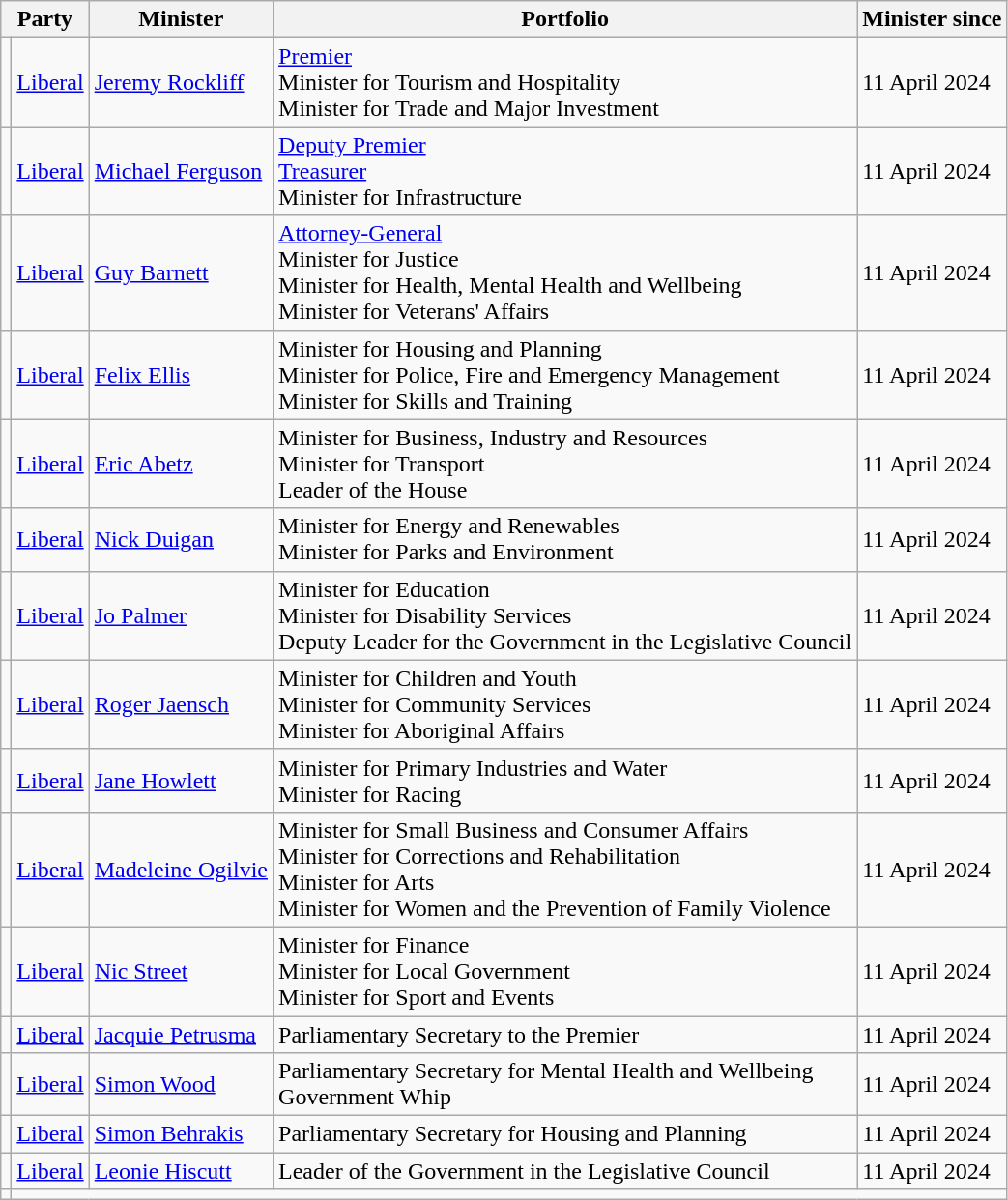<table class="wikitable">
<tr>
<th colspan="2">Party</th>
<th>Minister</th>
<th>Portfolio</th>
<th>Minister since</th>
</tr>
<tr>
<td></td>
<td><a href='#'>Liberal</a></td>
<td><a href='#'>Jeremy Rockliff</a></td>
<td><a href='#'>Premier</a><br>Minister for Tourism and Hospitality<br>Minister for Trade and Major Investment</td>
<td>11 April 2024</td>
</tr>
<tr>
<td></td>
<td><a href='#'>Liberal</a></td>
<td><a href='#'>Michael Ferguson</a></td>
<td><a href='#'>Deputy Premier</a><br><a href='#'>Treasurer</a><br>Minister for Infrastructure</td>
<td>11 April 2024</td>
</tr>
<tr>
<td></td>
<td><a href='#'>Liberal</a></td>
<td><a href='#'>Guy Barnett</a></td>
<td><a href='#'>Attorney-General</a><br>Minister for Justice<br>Minister for Health, Mental Health and Wellbeing<br>Minister for Veterans' Affairs</td>
<td>11 April 2024</td>
</tr>
<tr>
<td></td>
<td><a href='#'>Liberal</a></td>
<td><a href='#'>Felix Ellis</a></td>
<td>Minister for Housing and Planning<br>Minister for Police, Fire and Emergency Management<br>Minister for Skills and Training</td>
<td>11 April 2024</td>
</tr>
<tr>
<td></td>
<td><a href='#'>Liberal</a></td>
<td><a href='#'>Eric Abetz</a></td>
<td>Minister for Business, Industry and Resources<br>Minister for Transport<br>Leader of the House</td>
<td>11 April 2024</td>
</tr>
<tr>
<td></td>
<td><a href='#'>Liberal</a></td>
<td><a href='#'>Nick Duigan</a></td>
<td>Minister for Energy and Renewables<br>Minister for Parks and Environment</td>
<td>11 April 2024</td>
</tr>
<tr>
<td></td>
<td><a href='#'>Liberal</a></td>
<td><a href='#'>Jo Palmer</a></td>
<td>Minister for Education<br>Minister for Disability Services<br>Deputy Leader for the Government in the Legislative Council</td>
<td>11 April 2024</td>
</tr>
<tr>
<td></td>
<td><a href='#'>Liberal</a></td>
<td><a href='#'>Roger Jaensch</a></td>
<td>Minister for Children and Youth<br>Minister for Community Services<br>Minister for Aboriginal Affairs</td>
<td>11 April 2024</td>
</tr>
<tr>
<td></td>
<td><a href='#'>Liberal</a></td>
<td><a href='#'>Jane Howlett</a></td>
<td>Minister for Primary Industries and Water<br>Minister for Racing</td>
<td>11 April 2024</td>
</tr>
<tr>
<td></td>
<td><a href='#'>Liberal</a></td>
<td><a href='#'>Madeleine Ogilvie</a></td>
<td>Minister for Small Business and Consumer Affairs<br>Minister for Corrections and Rehabilitation<br>Minister for Arts<br>Minister for Women and the Prevention of Family Violence</td>
<td>11 April 2024</td>
</tr>
<tr>
<td></td>
<td><a href='#'>Liberal</a></td>
<td><a href='#'>Nic Street</a></td>
<td>Minister for Finance<br>Minister for Local Government<br>Minister for Sport and Events</td>
<td>11 April 2024</td>
</tr>
<tr>
<td></td>
<td><a href='#'>Liberal</a></td>
<td><a href='#'>Jacquie Petrusma</a></td>
<td>Parliamentary Secretary to the Premier</td>
<td>11 April 2024</td>
</tr>
<tr>
<td></td>
<td><a href='#'>Liberal</a></td>
<td><a href='#'>Simon Wood</a></td>
<td>Parliamentary Secretary for Mental Health and Wellbeing<br>Government Whip</td>
<td>11 April 2024</td>
</tr>
<tr>
<td></td>
<td><a href='#'>Liberal</a></td>
<td><a href='#'>Simon Behrakis</a></td>
<td>Parliamentary Secretary for Housing and Planning</td>
<td>11 April 2024</td>
</tr>
<tr>
<td></td>
<td><a href='#'>Liberal</a></td>
<td><a href='#'>Leonie Hiscutt</a></td>
<td>Leader of the Government in the Legislative Council</td>
<td>11 April 2024</td>
</tr>
<tr>
<td></td>
</tr>
</table>
